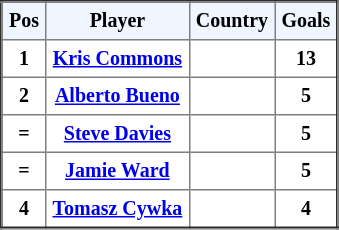<table border="2" cellpadding="4" style="border-collapse:collapse; text-align:center; font-size:smaller;">
<tr style="background:#f0f6ff;">
<th><strong>Pos</strong></th>
<th><strong>Player</strong></th>
<th><strong>Country</strong></th>
<th><strong>Goals</strong></th>
</tr>
<tr bgcolor="">
<th>1</th>
<th><a href='#'>Kris Commons</a></th>
<th></th>
<th>13</th>
</tr>
<tr bgcolor="">
<th>2</th>
<th><a href='#'>Alberto Bueno</a></th>
<th></th>
<th>5</th>
</tr>
<tr bgcolor="">
<th>=</th>
<th><a href='#'>Steve Davies</a></th>
<th></th>
<th>5</th>
</tr>
<tr bgcolor="">
<th>=</th>
<th><a href='#'>Jamie Ward</a></th>
<th></th>
<th>5</th>
</tr>
<tr bgcolor="">
<th>4</th>
<th><a href='#'>Tomasz Cywka</a></th>
<th></th>
<th>4</th>
</tr>
</table>
